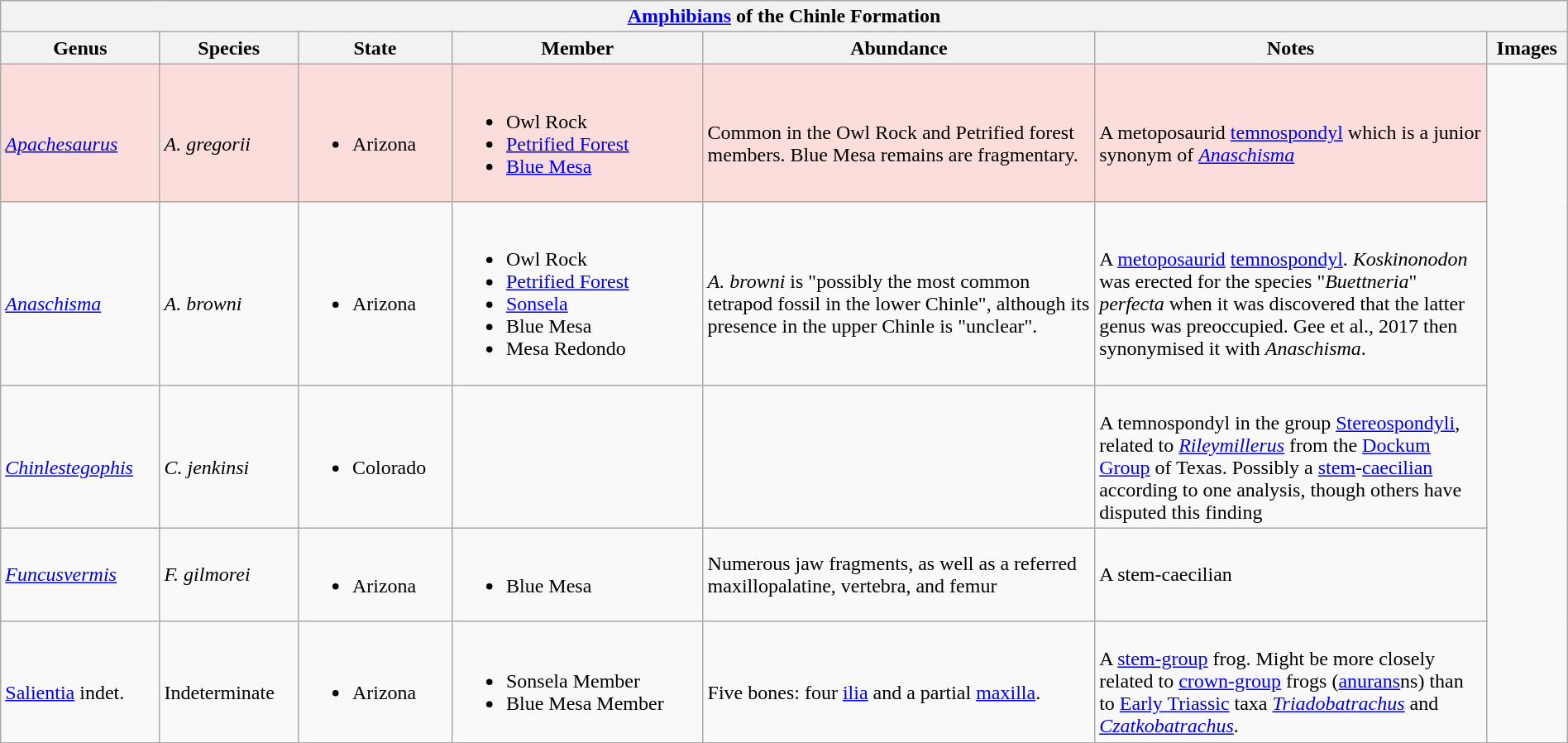<table class="wikitable" align="center" width="100%">
<tr>
<th colspan="7" align="center"><strong><a href='#'>Amphibians</a> of the Chinle Formation</strong></th>
</tr>
<tr>
<th>Genus</th>
<th>Species</th>
<th>State</th>
<th>Member</th>
<th width="25%">Abundance</th>
<th width="25%">Notes</th>
<th>Images</th>
</tr>
<tr>
<td style="background:#fbdddb;"><br><em><a href='#'>Apachesaurus</a></em></td>
<td style="background:#fbdddb;"><br><em>A. gregorii</em></td>
<td style="background:#fbdddb;"><br><ul><li>Arizona</li></ul></td>
<td style="background:#fbdddb;"><br><ul><li>Owl Rock</li><li><a href='#'>Petrified Forest</a></li><li><a href='#'>Blue Mesa</a></li></ul></td>
<td style="background:#fbdddb;"><br>Common in the Owl Rock and Petrified forest members. Blue Mesa remains are fragmentary.</td>
<td style="background:#fbdddb;"><br>A metoposaurid <a href='#'>temnospondyl</a> which is a junior synonym of <em><a href='#'>Anaschisma</a></em></td>
<td rowspan="104"><br>
</td>
</tr>
<tr>
<td><br><em><a href='#'>Anaschisma</a></em></td>
<td><br><em>A. browni</em></td>
<td><br><ul><li>Arizona</li></ul></td>
<td><br><ul><li>Owl Rock</li><li><a href='#'>Petrified Forest</a></li><li><a href='#'>Sonsela</a></li><li>Blue Mesa</li><li>Mesa Redondo</li></ul></td>
<td><br><em>A. browni</em> is "possibly the most common tetrapod fossil in the lower Chinle", although its presence in the upper Chinle is "unclear".</td>
<td><br>A <a href='#'>metoposaurid</a> <a href='#'>temnospondyl</a>. <em>Koskinonodon</em> was erected for the species "<em>Buettneria</em>" <em>perfecta</em> when it was discovered that the latter genus was preoccupied. Gee et al., 2017 then synonymised it with <em>Anaschisma</em>.</td>
</tr>
<tr>
<td><br><em><a href='#'>Chinlestegophis</a></em></td>
<td><br><em>C. jenkinsi</em></td>
<td><br><ul><li>Colorado</li></ul></td>
<td></td>
<td></td>
<td><br>A temnospondyl in the group <a href='#'>Stereospondyli</a>, related to <em><a href='#'>Rileymillerus</a></em> from the <a href='#'>Dockum Group</a> of Texas. Possibly a <a href='#'>stem</a>-<a href='#'>caecilian</a> according to one analysis, though others have disputed this finding</td>
</tr>
<tr>
<td><em><a href='#'>Funcusvermis</a></em></td>
<td><em>F. gilmorei</em></td>
<td><br><ul><li>Arizona</li></ul></td>
<td><br><ul><li>Blue Mesa</li></ul></td>
<td>Numerous jaw fragments, as well as a referred maxillopalatine, vertebra, and femur</td>
<td>A stem-caecilian</td>
</tr>
<tr>
<td><br><a href='#'>Salientia</a> indet.</td>
<td><br>Indeterminate</td>
<td><br><ul><li>Arizona</li></ul></td>
<td><br><ul><li>Sonsela Member</li><li>Blue Mesa Member</li></ul></td>
<td><br>Five bones: four <a href='#'>ilia</a> and a partial <a href='#'>maxilla</a>.</td>
<td><br>A <a href='#'>stem-group</a> frog. Might be more closely related to <a href='#'>crown-group</a> frogs (<a href='#'>anurans</a>ns) than to <a href='#'>Early Triassic</a> taxa <em><a href='#'>Triadobatrachus</a></em> and <em><a href='#'>Czatkobatrachus</a></em>.</td>
</tr>
<tr>
</tr>
</table>
